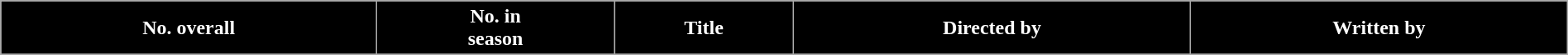<table class="wikitable plainrowheaders" style="width: 100%; margin-right: 0;">
<tr>
<th style="background:#000000; color:#fff;">No. overall</th>
<th style="background:#000000; color:#fff;">No. in<br>season</th>
<th style="background:#000000; color:#fff;">Title</th>
<th style="background:#000000; color:#fff;">Directed by</th>
<th style="background:#000000; color:#fff;">Written by</th>
</tr>
<tr>
</tr>
</table>
